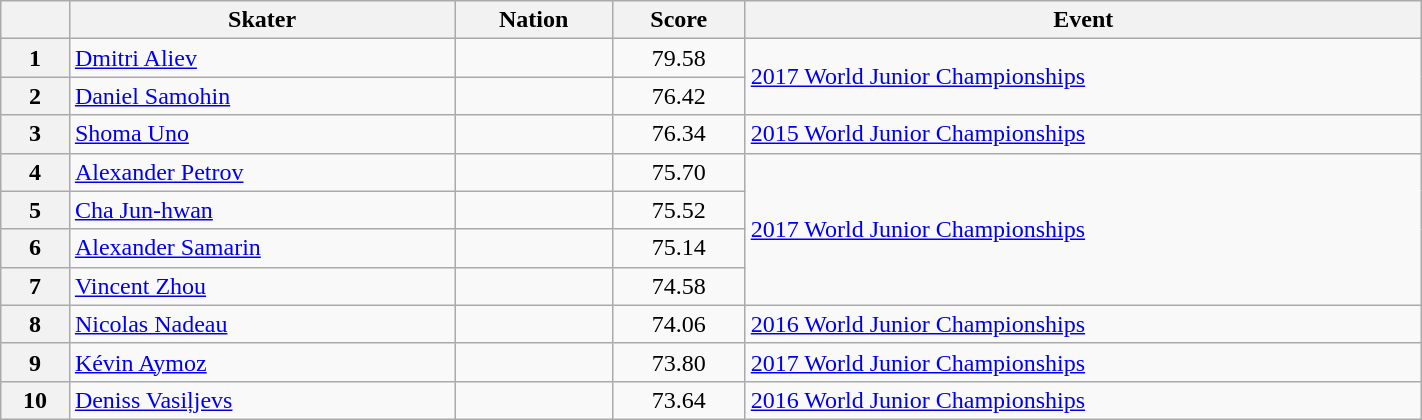<table class="wikitable unsortable" style="text-align:left; width:75%">
<tr>
<th scope="col"></th>
<th scope="col">Skater</th>
<th scope="col">Nation</th>
<th scope="col">Score</th>
<th scope="col">Event</th>
</tr>
<tr>
<th scope="row">1</th>
<td><a href='#'>Dmitri Aliev</a></td>
<td></td>
<td style="text-align:center">79.58</td>
<td rowspan="2"><a href='#'>2017 World Junior Championships</a></td>
</tr>
<tr>
<th scope="row">2</th>
<td><a href='#'>Daniel Samohin</a></td>
<td></td>
<td style="text-align:center">76.42</td>
</tr>
<tr>
<th scope="row">3</th>
<td><a href='#'>Shoma Uno</a></td>
<td></td>
<td style="text-align:center">76.34</td>
<td><a href='#'>2015 World Junior Championships</a></td>
</tr>
<tr>
<th scope="row">4</th>
<td><a href='#'>Alexander Petrov</a></td>
<td></td>
<td style="text-align:center">75.70</td>
<td rowspan="4"><a href='#'>2017 World Junior Championships</a></td>
</tr>
<tr>
<th scope="row">5</th>
<td><a href='#'>Cha Jun-hwan</a></td>
<td></td>
<td style="text-align:center">75.52</td>
</tr>
<tr>
<th scope="row">6</th>
<td><a href='#'>Alexander Samarin</a></td>
<td></td>
<td style="text-align:center">75.14</td>
</tr>
<tr>
<th scope="row">7</th>
<td><a href='#'>Vincent Zhou</a></td>
<td></td>
<td style="text-align:center">74.58</td>
</tr>
<tr>
<th scope="row">8</th>
<td><a href='#'>Nicolas Nadeau</a></td>
<td></td>
<td style="text-align:center">74.06</td>
<td><a href='#'>2016 World Junior Championships</a></td>
</tr>
<tr>
<th scope="row">9</th>
<td><a href='#'>Kévin Aymoz</a></td>
<td></td>
<td style="text-align:center">73.80</td>
<td><a href='#'>2017 World Junior Championships</a></td>
</tr>
<tr>
<th scope="row">10</th>
<td><a href='#'>Deniss Vasiļjevs</a></td>
<td></td>
<td style="text-align:center">73.64</td>
<td><a href='#'>2016 World Junior Championships</a></td>
</tr>
</table>
